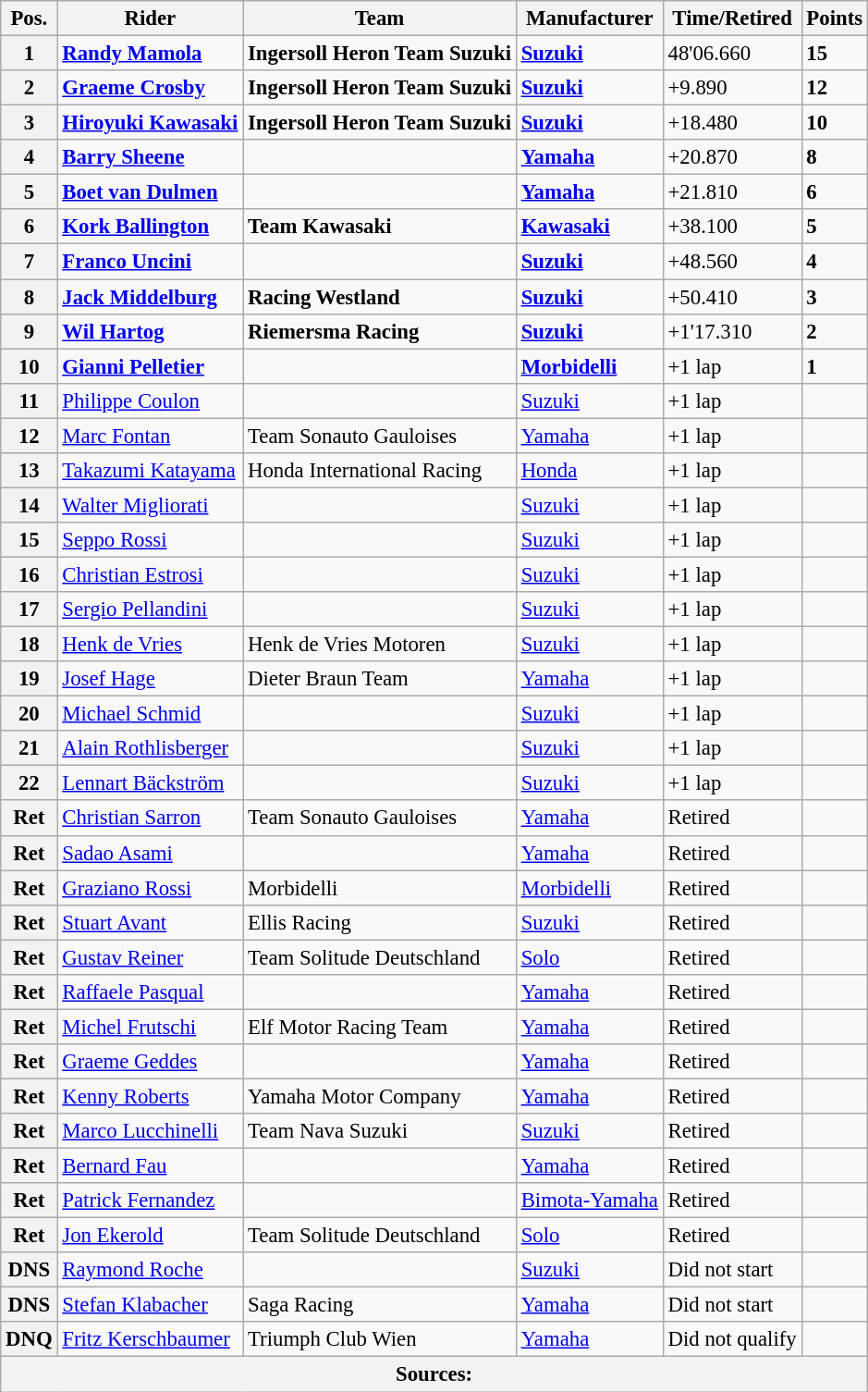<table class="wikitable" style="font-size: 95%;">
<tr>
<th>Pos.</th>
<th>Rider</th>
<th>Team</th>
<th>Manufacturer</th>
<th>Time/Retired</th>
<th>Points</th>
</tr>
<tr>
<th>1</th>
<td> <strong><a href='#'>Randy Mamola</a></strong></td>
<td><strong>Ingersoll Heron Team Suzuki</strong></td>
<td><strong><a href='#'>Suzuki</a></strong></td>
<td>48'06.660</td>
<td><strong>15</strong></td>
</tr>
<tr>
<th>2</th>
<td> <strong><a href='#'>Graeme Crosby</a></strong></td>
<td><strong>Ingersoll Heron Team Suzuki</strong></td>
<td><strong><a href='#'>Suzuki</a></strong></td>
<td>+9.890</td>
<td><strong>12</strong></td>
</tr>
<tr>
<th>3</th>
<td> <strong><a href='#'>Hiroyuki Kawasaki</a></strong></td>
<td><strong>Ingersoll Heron Team Suzuki</strong></td>
<td><strong><a href='#'>Suzuki</a></strong></td>
<td>+18.480</td>
<td><strong>10</strong></td>
</tr>
<tr>
<th>4</th>
<td> <strong><a href='#'>Barry Sheene</a></strong></td>
<td></td>
<td><strong><a href='#'>Yamaha</a></strong></td>
<td>+20.870</td>
<td><strong>8</strong></td>
</tr>
<tr>
<th>5</th>
<td> <strong><a href='#'>Boet van Dulmen</a></strong></td>
<td></td>
<td><strong><a href='#'>Yamaha</a></strong></td>
<td>+21.810</td>
<td><strong>6</strong></td>
</tr>
<tr>
<th>6</th>
<td> <strong><a href='#'>Kork Ballington</a></strong></td>
<td><strong>Team Kawasaki</strong></td>
<td><strong><a href='#'>Kawasaki</a></strong></td>
<td>+38.100</td>
<td><strong>5</strong></td>
</tr>
<tr>
<th>7</th>
<td> <strong><a href='#'>Franco Uncini</a></strong></td>
<td></td>
<td><strong><a href='#'>Suzuki</a></strong></td>
<td>+48.560</td>
<td><strong>4</strong></td>
</tr>
<tr>
<th>8</th>
<td> <strong><a href='#'>Jack Middelburg</a></strong></td>
<td><strong>Racing Westland</strong></td>
<td><strong><a href='#'>Suzuki</a></strong></td>
<td>+50.410</td>
<td><strong>3</strong></td>
</tr>
<tr>
<th>9</th>
<td> <strong><a href='#'>Wil Hartog</a></strong></td>
<td><strong>Riemersma Racing</strong></td>
<td><strong><a href='#'>Suzuki</a></strong></td>
<td>+1'17.310</td>
<td><strong>2</strong></td>
</tr>
<tr>
<th>10</th>
<td> <strong><a href='#'>Gianni Pelletier</a></strong></td>
<td></td>
<td><strong><a href='#'>Morbidelli</a></strong></td>
<td>+1 lap</td>
<td><strong>1</strong></td>
</tr>
<tr>
<th>11</th>
<td> <a href='#'>Philippe Coulon</a></td>
<td></td>
<td><a href='#'>Suzuki</a></td>
<td>+1 lap</td>
<td></td>
</tr>
<tr>
<th>12</th>
<td> <a href='#'>Marc Fontan</a></td>
<td>Team Sonauto Gauloises</td>
<td><a href='#'>Yamaha</a></td>
<td>+1 lap</td>
<td></td>
</tr>
<tr>
<th>13</th>
<td> <a href='#'>Takazumi Katayama</a></td>
<td>Honda International Racing</td>
<td><a href='#'>Honda</a></td>
<td>+1 lap</td>
<td></td>
</tr>
<tr>
<th>14</th>
<td> <a href='#'>Walter Migliorati</a></td>
<td></td>
<td><a href='#'>Suzuki</a></td>
<td>+1 lap</td>
<td></td>
</tr>
<tr>
<th>15</th>
<td> <a href='#'>Seppo Rossi</a></td>
<td></td>
<td><a href='#'>Suzuki</a></td>
<td>+1 lap</td>
<td></td>
</tr>
<tr>
<th>16</th>
<td> <a href='#'>Christian Estrosi</a></td>
<td></td>
<td><a href='#'>Suzuki</a></td>
<td>+1 lap</td>
<td></td>
</tr>
<tr>
<th>17</th>
<td> <a href='#'>Sergio Pellandini</a></td>
<td></td>
<td><a href='#'>Suzuki</a></td>
<td>+1 lap</td>
<td></td>
</tr>
<tr>
<th>18</th>
<td> <a href='#'>Henk de Vries</a></td>
<td>Henk de Vries Motoren</td>
<td><a href='#'>Suzuki</a></td>
<td>+1 lap</td>
<td></td>
</tr>
<tr>
<th>19</th>
<td> <a href='#'>Josef Hage</a></td>
<td>Dieter Braun Team</td>
<td><a href='#'>Yamaha</a></td>
<td>+1 lap</td>
<td></td>
</tr>
<tr>
<th>20</th>
<td> <a href='#'>Michael Schmid</a></td>
<td></td>
<td><a href='#'>Suzuki</a></td>
<td>+1 lap</td>
<td></td>
</tr>
<tr>
<th>21</th>
<td> <a href='#'>Alain Rothlisberger</a></td>
<td></td>
<td><a href='#'>Suzuki</a></td>
<td>+1 lap</td>
<td></td>
</tr>
<tr>
<th>22</th>
<td> <a href='#'>Lennart Bäckström</a></td>
<td></td>
<td><a href='#'>Suzuki</a></td>
<td>+1 lap</td>
<td></td>
</tr>
<tr>
<th>Ret</th>
<td> <a href='#'>Christian Sarron</a></td>
<td>Team Sonauto Gauloises</td>
<td><a href='#'>Yamaha</a></td>
<td>Retired</td>
<td></td>
</tr>
<tr>
<th>Ret</th>
<td> <a href='#'>Sadao Asami</a></td>
<td></td>
<td><a href='#'>Yamaha</a></td>
<td>Retired</td>
<td></td>
</tr>
<tr>
<th>Ret</th>
<td> <a href='#'>Graziano Rossi</a></td>
<td>Morbidelli</td>
<td><a href='#'>Morbidelli</a></td>
<td>Retired</td>
<td></td>
</tr>
<tr>
<th>Ret</th>
<td> <a href='#'>Stuart Avant</a></td>
<td>Ellis Racing</td>
<td><a href='#'>Suzuki</a></td>
<td>Retired</td>
<td></td>
</tr>
<tr>
<th>Ret</th>
<td> <a href='#'>Gustav Reiner</a></td>
<td>Team Solitude Deutschland</td>
<td><a href='#'>Solo</a></td>
<td>Retired</td>
<td></td>
</tr>
<tr>
<th>Ret</th>
<td> <a href='#'>Raffaele Pasqual</a></td>
<td></td>
<td><a href='#'>Yamaha</a></td>
<td>Retired</td>
<td></td>
</tr>
<tr>
<th>Ret</th>
<td> <a href='#'>Michel Frutschi</a></td>
<td>Elf Motor Racing Team</td>
<td><a href='#'>Yamaha</a></td>
<td>Retired</td>
<td></td>
</tr>
<tr>
<th>Ret</th>
<td> <a href='#'>Graeme Geddes</a></td>
<td></td>
<td><a href='#'>Yamaha</a></td>
<td>Retired</td>
<td></td>
</tr>
<tr>
<th>Ret</th>
<td> <a href='#'>Kenny Roberts</a></td>
<td>Yamaha Motor Company</td>
<td><a href='#'>Yamaha</a></td>
<td>Retired</td>
<td></td>
</tr>
<tr>
<th>Ret</th>
<td> <a href='#'>Marco Lucchinelli</a></td>
<td>Team Nava Suzuki</td>
<td><a href='#'>Suzuki</a></td>
<td>Retired</td>
<td></td>
</tr>
<tr>
<th>Ret</th>
<td> <a href='#'>Bernard Fau</a></td>
<td></td>
<td><a href='#'>Yamaha</a></td>
<td>Retired</td>
<td></td>
</tr>
<tr>
<th>Ret</th>
<td> <a href='#'>Patrick Fernandez</a></td>
<td></td>
<td><a href='#'>Bimota-Yamaha</a></td>
<td>Retired</td>
<td></td>
</tr>
<tr>
<th>Ret</th>
<td> <a href='#'>Jon Ekerold</a></td>
<td>Team Solitude Deutschland</td>
<td><a href='#'>Solo</a></td>
<td>Retired</td>
<td></td>
</tr>
<tr>
<th>DNS</th>
<td> <a href='#'>Raymond Roche</a></td>
<td></td>
<td><a href='#'>Suzuki</a></td>
<td>Did not start</td>
<td></td>
</tr>
<tr>
<th>DNS</th>
<td> <a href='#'>Stefan Klabacher</a></td>
<td>Saga Racing</td>
<td><a href='#'>Yamaha</a></td>
<td>Did not start</td>
<td></td>
</tr>
<tr>
<th>DNQ</th>
<td> <a href='#'>Fritz Kerschbaumer</a></td>
<td>Triumph Club Wien</td>
<td><a href='#'>Yamaha</a></td>
<td>Did not qualify</td>
<td></td>
</tr>
<tr>
<th colspan=8>Sources:</th>
</tr>
</table>
